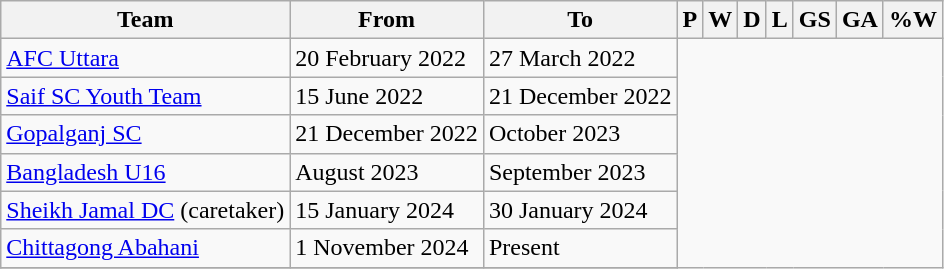<table class="wikitable sortable" style="text-align: center">
<tr>
<th>Team</th>
<th class="unsortable">From</th>
<th class="unsortable">To</th>
<th abbr="1">P</th>
<th abbr="1">W</th>
<th abbr="0">D</th>
<th abbr="1">L</th>
<th abbr="2">GS</th>
<th abbr="4">GA</th>
<th abbr="50">%W</th>
</tr>
<tr>
<td align=left><a href='#'>AFC Uttara</a></td>
<td align=left>20 February 2022</td>
<td align=left>27 March 2022<br></td>
</tr>
<tr>
<td align=left><a href='#'>Saif SC Youth Team</a></td>
<td align=left>15 June 2022</td>
<td align=left>21 December 2022<br></td>
</tr>
<tr>
<td align=left><a href='#'>Gopalganj SC</a></td>
<td align=left>21 December 2022</td>
<td align=left>October 2023<br></td>
</tr>
<tr>
<td align=left><a href='#'>Bangladesh U16</a></td>
<td align=left>August 2023</td>
<td align=left>September 2023<br></td>
</tr>
<tr>
<td align=left><a href='#'>Sheikh Jamal DC</a> (caretaker)</td>
<td align=left>15 January 2024</td>
<td align=left>30 January 2024<br></td>
</tr>
<tr>
<td align=left><a href='#'>Chittagong Abahani</a></td>
<td align=left>1 November 2024</td>
<td align=left>Present<br></td>
</tr>
<tr>
</tr>
</table>
